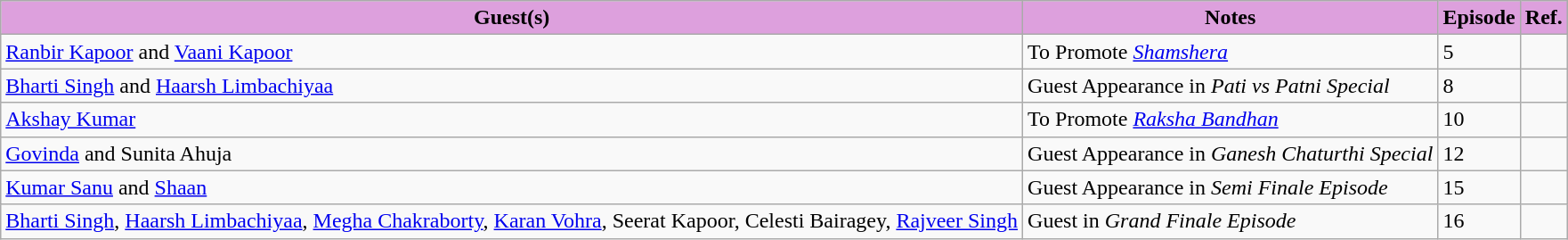<table class="wikitable sortable">
<tr>
<th style="background:Plum">Guest(s)</th>
<th style="background:Plum">Notes</th>
<th style="background:Plum">Episode</th>
<th style="background:Plum">Ref.</th>
</tr>
<tr>
<td><a href='#'>Ranbir Kapoor</a> and <a href='#'>Vaani Kapoor</a></td>
<td>To Promote <em><a href='#'>Shamshera</a></em></td>
<td>5</td>
<td></td>
</tr>
<tr>
<td><a href='#'>Bharti Singh</a> and <a href='#'>Haarsh Limbachiyaa</a></td>
<td>Guest Appearance in <em>Pati vs Patni Special</em></td>
<td>8</td>
<td></td>
</tr>
<tr>
<td><a href='#'>Akshay Kumar</a></td>
<td>To Promote <a href='#'><em>Raksha Bandhan</em></a></td>
<td>10</td>
<td></td>
</tr>
<tr>
<td><a href='#'>Govinda</a> and Sunita Ahuja</td>
<td>Guest Appearance in <em>Ganesh Chaturthi Special</em></td>
<td>12</td>
<td></td>
</tr>
<tr>
<td><a href='#'>Kumar Sanu</a> and <a href='#'>Shaan</a></td>
<td>Guest Appearance in <em>Semi Finale Episode</em></td>
<td>15</td>
<td></td>
</tr>
<tr>
<td><a href='#'>Bharti Singh</a>, <a href='#'>Haarsh Limbachiyaa</a>, <a href='#'>Megha Chakraborty</a>, <a href='#'>Karan Vohra</a>, Seerat Kapoor, Celesti Bairagey, <a href='#'>Rajveer Singh</a></td>
<td>Guest in <em>Grand Finale Episode</em></td>
<td>16</td>
<td></td>
</tr>
</table>
